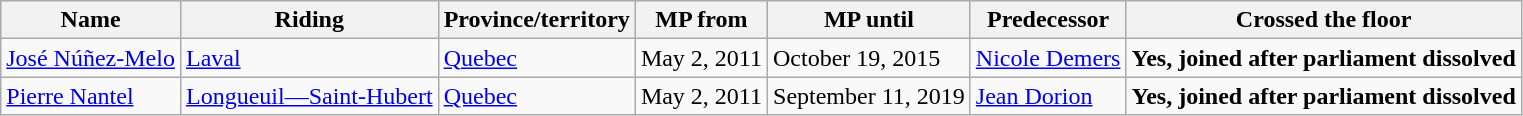<table class="wikitable">
<tr>
<th>Name</th>
<th>Riding</th>
<th>Province/territory</th>
<th>MP from</th>
<th>MP until</th>
<th>Predecessor</th>
<th>Crossed the floor</th>
</tr>
<tr>
<td><a href='#'>José Núñez-Melo</a></td>
<td><a href='#'>Laval</a></td>
<td><a href='#'>Quebec</a></td>
<td>May 2, 2011</td>
<td>October 19, 2015</td>
<td><a href='#'>Nicole Demers</a></td>
<td><strong>Yes, joined after parliament dissolved</strong></td>
</tr>
<tr>
<td><a href='#'>Pierre Nantel</a></td>
<td><a href='#'>Longueuil—Saint-Hubert</a></td>
<td><a href='#'>Quebec</a></td>
<td>May 2, 2011</td>
<td>September 11, 2019</td>
<td><a href='#'>Jean Dorion</a></td>
<td><strong>Yes, joined after parliament dissolved</strong></td>
</tr>
</table>
